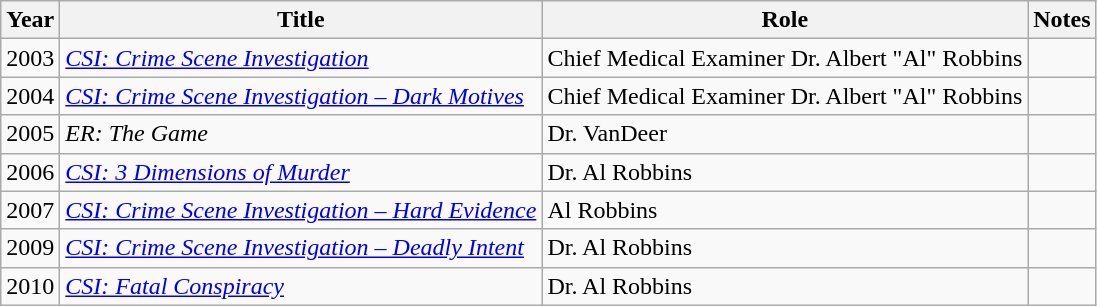<table class="wikitable sortable">
<tr>
<th>Year</th>
<th>Title</th>
<th>Role</th>
<th>Notes</th>
</tr>
<tr>
<td>2003</td>
<td><em><a href='#'>CSI: Crime Scene Investigation</a></em></td>
<td>Chief Medical Examiner Dr. Albert "Al" Robbins</td>
<td></td>
</tr>
<tr>
<td>2004</td>
<td><em><a href='#'>CSI: Crime Scene Investigation – Dark Motives</a></em></td>
<td>Chief Medical Examiner Dr. Albert "Al" Robbins</td>
<td></td>
</tr>
<tr>
<td>2005</td>
<td><em>ER: The Game</em></td>
<td>Dr. VanDeer</td>
<td></td>
</tr>
<tr>
<td>2006</td>
<td><em><a href='#'>CSI: 3 Dimensions of Murder</a></em></td>
<td>Dr. Al Robbins</td>
<td></td>
</tr>
<tr>
<td>2007</td>
<td><em><a href='#'>CSI: Crime Scene Investigation – Hard Evidence</a></em></td>
<td>Al Robbins</td>
<td></td>
</tr>
<tr>
<td>2009</td>
<td><em><a href='#'>CSI: Crime Scene Investigation – Deadly Intent</a></em></td>
<td>Dr. Al Robbins</td>
<td></td>
</tr>
<tr>
<td>2010</td>
<td><em><a href='#'>CSI: Fatal Conspiracy</a></em></td>
<td>Dr. Al Robbins</td>
<td></td>
</tr>
</table>
